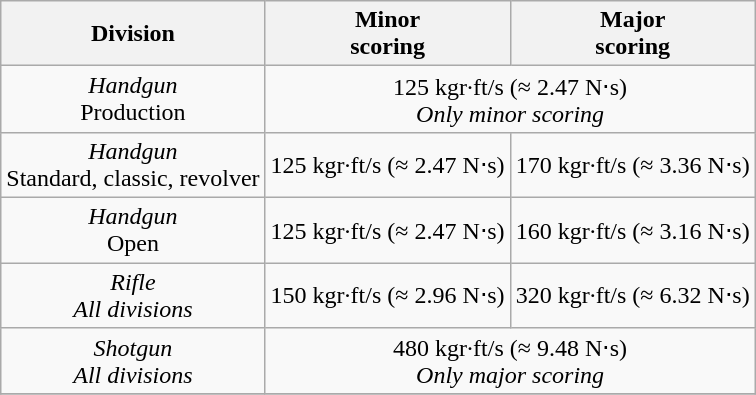<table class="sortable wikitable" style="text-align: center;">
<tr>
<th>Division</th>
<th>Minor <br>scoring</th>
<th>Major <br>scoring</th>
</tr>
<tr>
<td><em>Handgun</em> <br>Production</td>
<td colspan="2" style="text-align: center;">125 kgr·ft/s (≈ 2.47 N⋅s) <br><em>Only minor scoring</em></td>
</tr>
<tr>
<td><em>Handgun</em> <br>Standard, classic, revolver</td>
<td>125 kgr·ft/s (≈ 2.47 N⋅s)</td>
<td>170 kgr·ft/s (≈ 3.36 N⋅s)</td>
</tr>
<tr>
<td><em>Handgun</em> <br>Open</td>
<td>125 kgr·ft/s (≈ 2.47 N⋅s)</td>
<td>160 kgr·ft/s (≈ 3.16 N⋅s)</td>
</tr>
<tr>
<td><em>Rifle</em> <br><em>All divisions</em></td>
<td>150 kgr·ft/s (≈ 2.96 N⋅s)</td>
<td>320 kgr·ft/s (≈ 6.32 N⋅s)</td>
</tr>
<tr>
<td><em>Shotgun</em> <br><em>All divisions</em></td>
<td colspan="2" style="text-align: center;">480 kgr·ft/s (≈ 9.48 N⋅s) <br><em>Only major scoring</em></td>
</tr>
<tr>
</tr>
</table>
